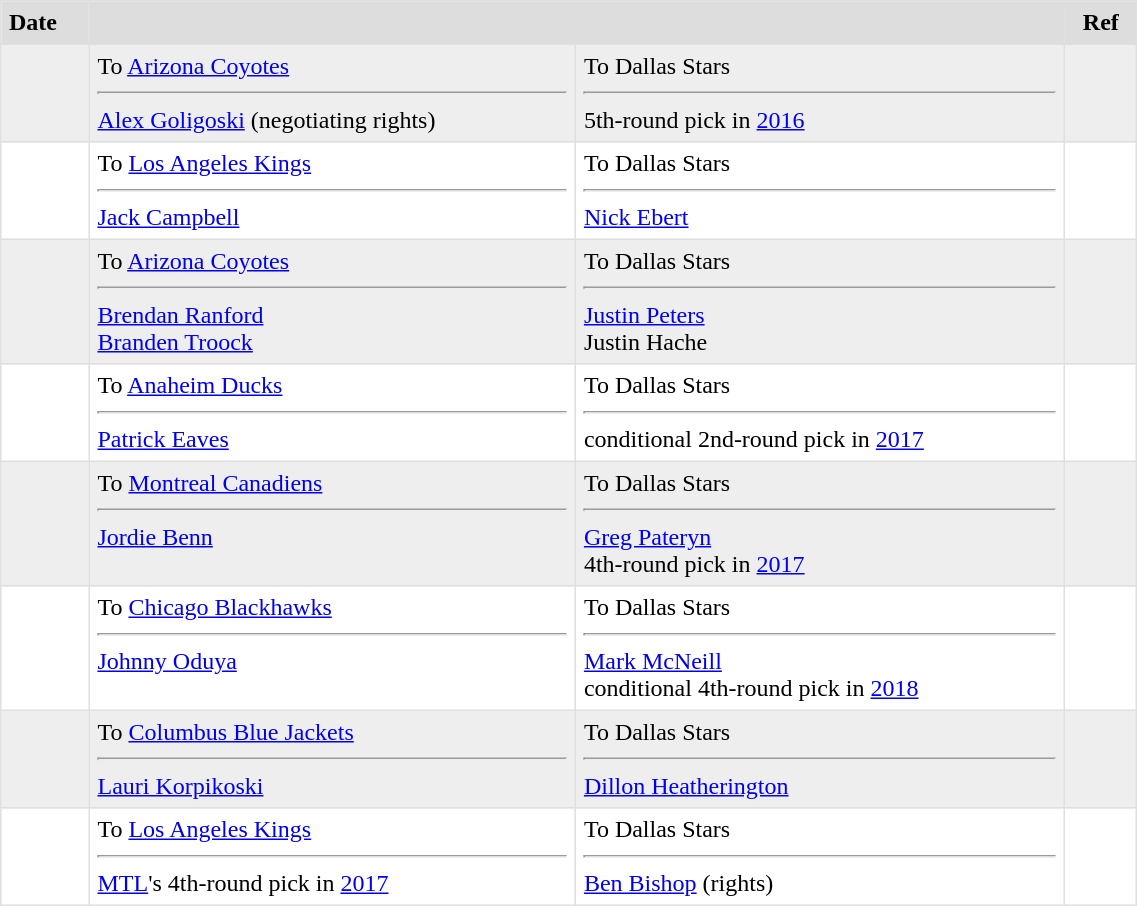<table border=1 style="border-collapse:collapse" bordercolor="#DFDFDF" cellpadding="5" width=60%>
<tr style="background:#ddd;">
<td><strong>Date</strong></td>
<th colspan="2"></th>
<th>Ref</th>
</tr>
<tr style="background:#eee;">
<td></td>
<td valign="top">To <a href='#'>Arizona Coyotes</a> <hr><a href='#'>Alex Goligoski</a> (negotiating rights)</td>
<td valign="top">To Dallas Stars <hr>5th-round pick in <a href='#'>2016</a></td>
<td></td>
</tr>
<tr>
<td></td>
<td valign="top">To <a href='#'>Los Angeles Kings</a> <hr><a href='#'>Jack Campbell</a></td>
<td valign="top">To Dallas Stars <hr><a href='#'>Nick Ebert</a></td>
<td></td>
</tr>
<tr style="background:#eee;">
<td></td>
<td valign="top">To <a href='#'>Arizona Coyotes</a> <hr><a href='#'>Brendan Ranford</a><br><a href='#'>Branden Troock</a></td>
<td valign="top">To Dallas Stars <hr><a href='#'>Justin Peters</a><br>Justin Hache</td>
<td></td>
</tr>
<tr>
<td></td>
<td valign="top">To <a href='#'>Anaheim Ducks</a> <hr><a href='#'>Patrick Eaves</a></td>
<td valign="top">To Dallas Stars <hr>conditional 2nd-round pick in <a href='#'>2017</a></td>
<td></td>
</tr>
<tr style="background:#eee;">
<td></td>
<td valign="top">To <a href='#'>Montreal Canadiens</a> <hr><a href='#'>Jordie Benn</a></td>
<td valign="top">To Dallas Stars <hr><a href='#'>Greg Pateryn</a><br>4th-round pick in <a href='#'>2017</a></td>
<td></td>
</tr>
<tr>
<td></td>
<td valign="top">To <a href='#'>Chicago Blackhawks</a> <hr><a href='#'>Johnny Oduya</a></td>
<td valign="top">To Dallas Stars <hr><a href='#'>Mark McNeill</a><br>conditional 4th-round pick in <a href='#'>2018</a></td>
<td></td>
</tr>
<tr style="background:#eee;">
<td></td>
<td valign="top">To <a href='#'>Columbus Blue Jackets</a> <hr><a href='#'>Lauri Korpikoski</a></td>
<td valign="top">To Dallas Stars <hr><a href='#'>Dillon Heatherington</a></td>
<td></td>
</tr>
<tr>
<td></td>
<td valign="top">To <a href='#'>Los Angeles Kings</a> <hr><a href='#'>MTL</a>'s 4th-round pick in <a href='#'>2017</a></td>
<td valign="top">To Dallas Stars <hr><a href='#'>Ben Bishop</a> (rights)</td>
<td></td>
</tr>
</table>
